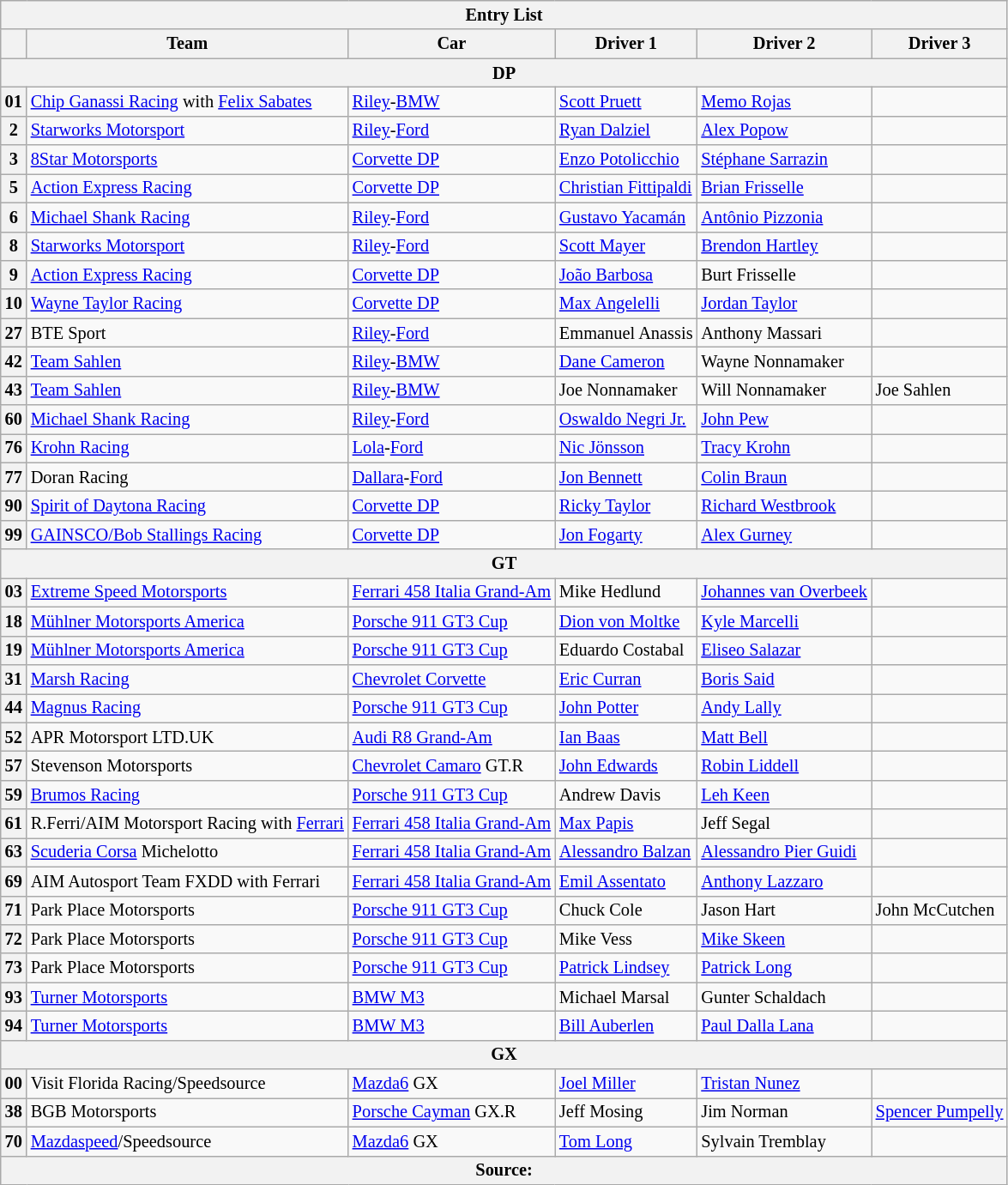<table class="wikitable" style="font-size: 85%;">
<tr>
<th colspan="8">Entry List</th>
</tr>
<tr>
<th></th>
<th>Team</th>
<th>Car</th>
<th>Driver 1</th>
<th>Driver 2</th>
<th>Driver 3</th>
</tr>
<tr>
<th colspan="6">DP</th>
</tr>
<tr>
<th>01</th>
<td><a href='#'>Chip Ganassi Racing</a> with <a href='#'>Felix Sabates</a></td>
<td><a href='#'>Riley</a>-<a href='#'>BMW</a></td>
<td> <a href='#'>Scott Pruett</a></td>
<td> <a href='#'>Memo Rojas</a></td>
<td></td>
</tr>
<tr>
<th>2</th>
<td><a href='#'>Starworks Motorsport</a></td>
<td><a href='#'>Riley</a>-<a href='#'>Ford</a></td>
<td> <a href='#'>Ryan Dalziel</a></td>
<td> <a href='#'>Alex Popow</a></td>
<td></td>
</tr>
<tr>
<th>3</th>
<td><a href='#'>8Star Motorsports</a></td>
<td><a href='#'>Corvette DP</a></td>
<td> <a href='#'>Enzo Potolicchio</a></td>
<td> <a href='#'>Stéphane Sarrazin</a></td>
<td></td>
</tr>
<tr>
<th>5</th>
<td><a href='#'>Action Express Racing</a></td>
<td><a href='#'>Corvette DP</a></td>
<td> <a href='#'>Christian Fittipaldi</a></td>
<td> <a href='#'>Brian Frisselle</a></td>
<td></td>
</tr>
<tr>
<th>6</th>
<td><a href='#'>Michael Shank Racing</a></td>
<td><a href='#'>Riley</a>-<a href='#'>Ford</a></td>
<td> <a href='#'>Gustavo Yacamán</a></td>
<td> <a href='#'>Antônio Pizzonia</a></td>
<td></td>
</tr>
<tr>
<th>8</th>
<td><a href='#'>Starworks Motorsport</a></td>
<td><a href='#'>Riley</a>-<a href='#'>Ford</a></td>
<td> <a href='#'>Scott Mayer</a></td>
<td> <a href='#'>Brendon Hartley</a></td>
<td></td>
</tr>
<tr>
<th>9</th>
<td><a href='#'>Action Express Racing</a></td>
<td><a href='#'>Corvette DP</a></td>
<td> <a href='#'>João Barbosa</a></td>
<td> Burt Frisselle</td>
<td></td>
</tr>
<tr>
<th>10</th>
<td><a href='#'>Wayne Taylor Racing</a></td>
<td><a href='#'>Corvette DP</a></td>
<td> <a href='#'>Max Angelelli</a></td>
<td> <a href='#'>Jordan Taylor</a></td>
<td></td>
</tr>
<tr>
<th>27</th>
<td>BTE Sport</td>
<td><a href='#'>Riley</a>-<a href='#'>Ford</a></td>
<td> Emmanuel Anassis</td>
<td> Anthony Massari</td>
<td></td>
</tr>
<tr>
<th>42</th>
<td><a href='#'>Team Sahlen</a></td>
<td><a href='#'>Riley</a>-<a href='#'>BMW</a></td>
<td> <a href='#'>Dane Cameron</a></td>
<td> Wayne Nonnamaker</td>
<td></td>
</tr>
<tr>
<th>43</th>
<td><a href='#'>Team Sahlen</a></td>
<td><a href='#'>Riley</a>-<a href='#'>BMW</a></td>
<td> Joe Nonnamaker</td>
<td> Will Nonnamaker</td>
<td> Joe Sahlen</td>
</tr>
<tr>
<th>60</th>
<td><a href='#'>Michael Shank Racing</a></td>
<td><a href='#'>Riley</a>-<a href='#'>Ford</a></td>
<td> <a href='#'>Oswaldo Negri Jr.</a></td>
<td> <a href='#'>John Pew</a></td>
<td></td>
</tr>
<tr>
<th>76</th>
<td><a href='#'>Krohn Racing</a></td>
<td><a href='#'>Lola</a>-<a href='#'>Ford</a></td>
<td> <a href='#'>Nic Jönsson</a></td>
<td> <a href='#'>Tracy Krohn</a></td>
<td></td>
</tr>
<tr>
<th>77</th>
<td>Doran Racing</td>
<td><a href='#'>Dallara</a>-<a href='#'>Ford</a></td>
<td> <a href='#'>Jon Bennett</a></td>
<td> <a href='#'>Colin Braun</a></td>
<td></td>
</tr>
<tr>
<th>90</th>
<td><a href='#'>Spirit of Daytona Racing</a></td>
<td><a href='#'>Corvette DP</a></td>
<td> <a href='#'>Ricky Taylor</a></td>
<td> <a href='#'>Richard Westbrook</a></td>
<td></td>
</tr>
<tr>
<th>99</th>
<td><a href='#'>GAINSCO/Bob Stallings Racing</a></td>
<td><a href='#'>Corvette DP</a></td>
<td> <a href='#'>Jon Fogarty</a></td>
<td> <a href='#'>Alex Gurney</a></td>
<td></td>
</tr>
<tr>
<th colspan="6">GT</th>
</tr>
<tr>
<th>03</th>
<td><a href='#'>Extreme Speed Motorsports</a></td>
<td><a href='#'>Ferrari 458 Italia Grand-Am</a></td>
<td> Mike Hedlund</td>
<td> <a href='#'>Johannes van Overbeek</a></td>
<td></td>
</tr>
<tr>
<th>18</th>
<td><a href='#'>Mühlner Motorsports America</a></td>
<td><a href='#'>Porsche 911 GT3 Cup</a></td>
<td> <a href='#'>Dion von Moltke</a></td>
<td> <a href='#'>Kyle Marcelli</a></td>
<td></td>
</tr>
<tr>
<th>19</th>
<td><a href='#'>Mühlner Motorsports America</a></td>
<td><a href='#'>Porsche 911 GT3 Cup</a></td>
<td> Eduardo Costabal</td>
<td> <a href='#'>Eliseo Salazar</a></td>
<td></td>
</tr>
<tr>
<th>31</th>
<td><a href='#'>Marsh Racing</a></td>
<td><a href='#'>Chevrolet Corvette</a></td>
<td> <a href='#'>Eric Curran</a></td>
<td> <a href='#'>Boris Said</a></td>
<td></td>
</tr>
<tr>
<th>44</th>
<td><a href='#'>Magnus Racing</a></td>
<td><a href='#'>Porsche 911 GT3 Cup</a></td>
<td> <a href='#'>John Potter</a></td>
<td> <a href='#'>Andy Lally</a></td>
<td></td>
</tr>
<tr>
<th>52</th>
<td>APR Motorsport LTD.UK</td>
<td><a href='#'>Audi R8 Grand-Am</a></td>
<td> <a href='#'>Ian Baas</a></td>
<td> <a href='#'>Matt Bell</a></td>
<td></td>
</tr>
<tr>
<th>57</th>
<td>Stevenson Motorsports</td>
<td><a href='#'>Chevrolet Camaro</a> GT.R</td>
<td> <a href='#'>John Edwards</a></td>
<td> <a href='#'>Robin Liddell</a></td>
<td></td>
</tr>
<tr>
<th>59</th>
<td><a href='#'>Brumos Racing</a></td>
<td><a href='#'>Porsche 911 GT3 Cup</a></td>
<td> Andrew Davis</td>
<td> <a href='#'>Leh Keen</a></td>
<td></td>
</tr>
<tr>
<th>61</th>
<td>R.Ferri/AIM Motorsport Racing with <a href='#'>Ferrari</a></td>
<td><a href='#'>Ferrari 458 Italia Grand-Am</a></td>
<td> <a href='#'>Max Papis</a></td>
<td> Jeff Segal</td>
<td></td>
</tr>
<tr>
<th>63</th>
<td><a href='#'>Scuderia Corsa</a> Michelotto</td>
<td><a href='#'>Ferrari 458 Italia Grand-Am</a></td>
<td> <a href='#'>Alessandro Balzan</a></td>
<td> <a href='#'>Alessandro Pier Guidi</a></td>
<td></td>
</tr>
<tr>
<th>69</th>
<td>AIM Autosport Team FXDD with Ferrari</td>
<td><a href='#'>Ferrari 458 Italia Grand-Am</a></td>
<td> <a href='#'>Emil Assentato</a></td>
<td> <a href='#'>Anthony Lazzaro</a></td>
<td></td>
</tr>
<tr>
<th>71</th>
<td>Park Place Motorsports</td>
<td><a href='#'>Porsche 911 GT3 Cup</a></td>
<td> Chuck Cole</td>
<td> Jason Hart</td>
<td> John McCutchen</td>
</tr>
<tr>
<th>72</th>
<td>Park Place Motorsports</td>
<td><a href='#'>Porsche 911 GT3 Cup</a></td>
<td> Mike Vess</td>
<td> <a href='#'>Mike Skeen</a></td>
<td></td>
</tr>
<tr>
<th>73</th>
<td>Park Place Motorsports</td>
<td><a href='#'>Porsche 911 GT3 Cup</a></td>
<td> <a href='#'>Patrick Lindsey</a></td>
<td> <a href='#'>Patrick Long</a></td>
<td></td>
</tr>
<tr>
<th>93</th>
<td><a href='#'>Turner Motorsports</a></td>
<td><a href='#'>BMW M3</a></td>
<td> Michael Marsal</td>
<td> Gunter Schaldach</td>
<td></td>
</tr>
<tr>
<th>94</th>
<td><a href='#'>Turner Motorsports</a></td>
<td><a href='#'>BMW M3</a></td>
<td> <a href='#'>Bill Auberlen</a></td>
<td> <a href='#'>Paul Dalla Lana</a></td>
<td></td>
</tr>
<tr>
<th colspan="6">GX</th>
</tr>
<tr>
<th>00</th>
<td>Visit Florida Racing/Speedsource</td>
<td><a href='#'>Mazda6</a> GX</td>
<td> <a href='#'>Joel Miller</a></td>
<td> <a href='#'>Tristan Nunez</a></td>
<td></td>
</tr>
<tr>
<th>38</th>
<td>BGB Motorsports</td>
<td><a href='#'>Porsche Cayman</a> GX.R</td>
<td> Jeff Mosing</td>
<td> Jim Norman</td>
<td> <a href='#'>Spencer Pumpelly</a></td>
</tr>
<tr>
<th>70</th>
<td><a href='#'>Mazdaspeed</a>/Speedsource</td>
<td><a href='#'>Mazda6</a> GX</td>
<td> <a href='#'>Tom Long</a></td>
<td> Sylvain Tremblay</td>
<td></td>
</tr>
<tr>
<th colspan="6">Source:</th>
</tr>
</table>
